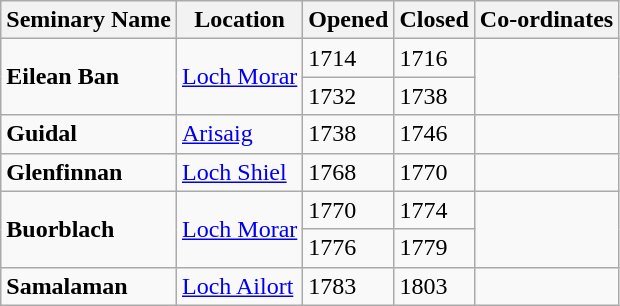<table class="wikitable">
<tr>
<th>Seminary Name</th>
<th>Location</th>
<th>Opened</th>
<th>Closed</th>
<th>Co-ordinates</th>
</tr>
<tr>
<td rowspan="2"><strong>Eilean Ban</strong></td>
<td rowspan="2"><a href='#'>Loch Morar</a></td>
<td>1714</td>
<td>1716</td>
<td rowspan="2"></td>
</tr>
<tr>
<td>1732</td>
<td>1738</td>
</tr>
<tr>
<td><strong>Guidal</strong></td>
<td><a href='#'>Arisaig</a></td>
<td>1738</td>
<td>1746</td>
<td></td>
</tr>
<tr>
<td><strong>Glenfinnan</strong></td>
<td><a href='#'>Loch Shiel</a></td>
<td>1768</td>
<td>1770</td>
<td></td>
</tr>
<tr>
<td rowspan="2"><strong>Buorblach</strong></td>
<td rowspan="2"><a href='#'>Loch Morar</a></td>
<td>1770</td>
<td>1774</td>
<td rowspan="2"></td>
</tr>
<tr>
<td>1776</td>
<td>1779</td>
</tr>
<tr>
<td><strong>Samalaman</strong></td>
<td><a href='#'>Loch Ailort</a></td>
<td>1783</td>
<td>1803</td>
<td></td>
</tr>
</table>
